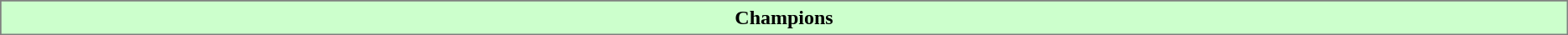<table border="2" cellpadding="4" style="background:gray; border:1px solid gray; border-collapse:collapse; margin:0 1em 1em 0; text-align:center;">
<tr>
<td style="background:#cfc; width:1%;"><strong> Champions</strong></td>
</tr>
</table>
